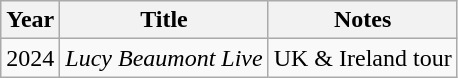<table class="wikitable">
<tr>
<th>Year</th>
<th>Title</th>
<th>Notes</th>
</tr>
<tr>
<td>2024</td>
<td><em>Lucy Beaumont Live</em></td>
<td>UK & Ireland tour</td>
</tr>
</table>
